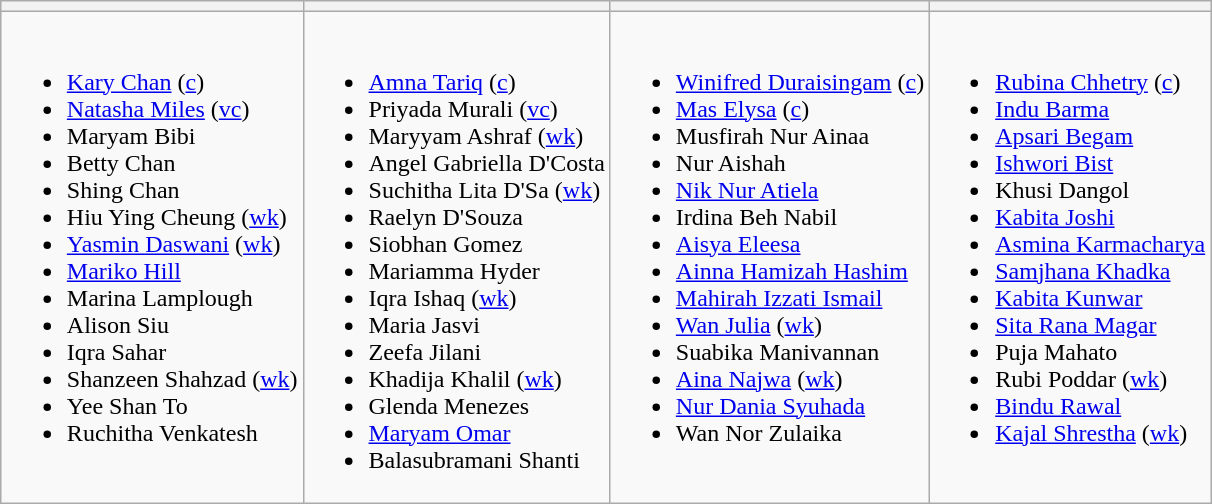<table class="wikitable" style="text-align:left; margin:auto">
<tr>
<th></th>
<th></th>
<th></th>
<th></th>
</tr>
<tr>
<td valign=top><br><ul><li><a href='#'>Kary Chan</a> (<a href='#'>c</a>)</li><li><a href='#'>Natasha Miles</a> (<a href='#'>vc</a>)</li><li>Maryam Bibi</li><li>Betty Chan</li><li>Shing Chan</li><li>Hiu Ying Cheung (<a href='#'>wk</a>)</li><li><a href='#'>Yasmin Daswani</a> (<a href='#'>wk</a>)</li><li><a href='#'>Mariko Hill</a></li><li>Marina Lamplough</li><li>Alison Siu</li><li>Iqra Sahar</li><li>Shanzeen Shahzad (<a href='#'>wk</a>)</li><li>Yee Shan To</li><li>Ruchitha Venkatesh</li></ul></td>
<td valign=top><br><ul><li><a href='#'>Amna Tariq</a> (<a href='#'>c</a>)</li><li>Priyada Murali (<a href='#'>vc</a>)</li><li>Maryyam Ashraf (<a href='#'>wk</a>)</li><li>Angel Gabriella D'Costa</li><li>Suchitha Lita D'Sa (<a href='#'>wk</a>)</li><li>Raelyn D'Souza</li><li>Siobhan Gomez</li><li>Mariamma Hyder</li><li>Iqra Ishaq (<a href='#'>wk</a>)</li><li>Maria Jasvi</li><li>Zeefa Jilani</li><li>Khadija Khalil (<a href='#'>wk</a>)</li><li>Glenda Menezes</li><li><a href='#'>Maryam Omar</a></li><li>Balasubramani Shanti</li></ul></td>
<td valign=top><br><ul><li><a href='#'>Winifred Duraisingam</a> (<a href='#'>c</a>)</li><li><a href='#'>Mas Elysa</a> (<a href='#'>c</a>)</li><li>Musfirah Nur Ainaa</li><li>Nur Aishah</li><li><a href='#'>Nik Nur Atiela</a></li><li>Irdina Beh Nabil</li><li><a href='#'>Aisya Eleesa</a></li><li><a href='#'>Ainna Hamizah Hashim</a></li><li><a href='#'>Mahirah Izzati Ismail</a></li><li><a href='#'>Wan Julia</a> (<a href='#'>wk</a>)</li><li>Suabika Manivannan</li><li><a href='#'>Aina Najwa</a> (<a href='#'>wk</a>)</li><li><a href='#'>Nur Dania Syuhada</a></li><li>Wan Nor Zulaika</li></ul></td>
<td valign=top><br><ul><li><a href='#'>Rubina Chhetry</a> (<a href='#'>c</a>)</li><li><a href='#'>Indu Barma</a></li><li><a href='#'>Apsari Begam</a></li><li><a href='#'>Ishwori Bist</a></li><li>Khusi Dangol</li><li><a href='#'>Kabita Joshi</a></li><li><a href='#'>Asmina Karmacharya</a></li><li><a href='#'>Samjhana Khadka</a></li><li><a href='#'>Kabita Kunwar</a></li><li><a href='#'>Sita Rana Magar</a></li><li>Puja Mahato</li><li>Rubi Poddar (<a href='#'>wk</a>)</li><li><a href='#'>Bindu Rawal</a></li><li><a href='#'>Kajal Shrestha</a> (<a href='#'>wk</a>)</li></ul></td>
</tr>
</table>
